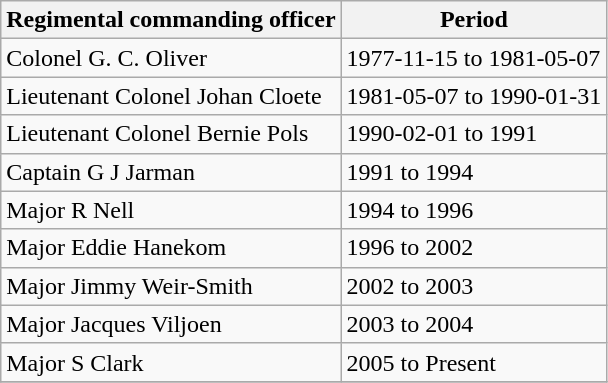<table class="wikitable">
<tr>
<th>Regimental commanding officer</th>
<th>Period</th>
</tr>
<tr>
<td>Colonel G. C. Oliver</td>
<td>1977-11-15 to 1981-05-07</td>
</tr>
<tr>
<td>Lieutenant Colonel Johan Cloete</td>
<td>1981-05-07 to 1990-01-31</td>
</tr>
<tr>
<td>Lieutenant Colonel Bernie Pols</td>
<td>1990-02-01 to 1991</td>
</tr>
<tr>
<td>Captain G J Jarman</td>
<td>1991 to 1994</td>
</tr>
<tr>
<td>Major R Nell</td>
<td>1994 to 1996</td>
</tr>
<tr>
<td>Major Eddie Hanekom</td>
<td>1996 to 2002</td>
</tr>
<tr>
<td>Major Jimmy Weir-Smith</td>
<td>2002 to 2003</td>
</tr>
<tr>
<td>Major Jacques Viljoen</td>
<td>2003 to 2004</td>
</tr>
<tr>
<td>Major S Clark</td>
<td>2005 to Present</td>
</tr>
<tr>
</tr>
</table>
